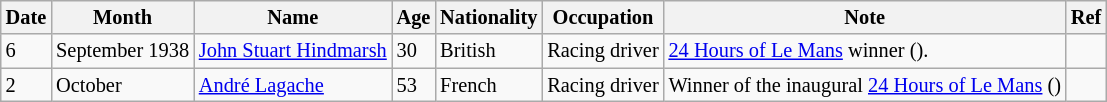<table class="wikitable" style="font-size:85%;">
<tr>
<th>Date</th>
<th>Month</th>
<th>Name</th>
<th>Age</th>
<th>Nationality</th>
<th>Occupation</th>
<th>Note</th>
<th>Ref</th>
</tr>
<tr>
<td>6</td>
<td>September 1938</td>
<td><a href='#'>John Stuart Hindmarsh</a></td>
<td>30</td>
<td>British</td>
<td>Racing driver</td>
<td><a href='#'>24 Hours of Le Mans</a> winner ().</td>
<td></td>
</tr>
<tr>
<td>2</td>
<td>October</td>
<td><a href='#'>André Lagache</a></td>
<td>53</td>
<td>French</td>
<td>Racing driver</td>
<td>Winner of the inaugural <a href='#'>24 Hours of Le Mans</a> ()</td>
<td></td>
</tr>
</table>
